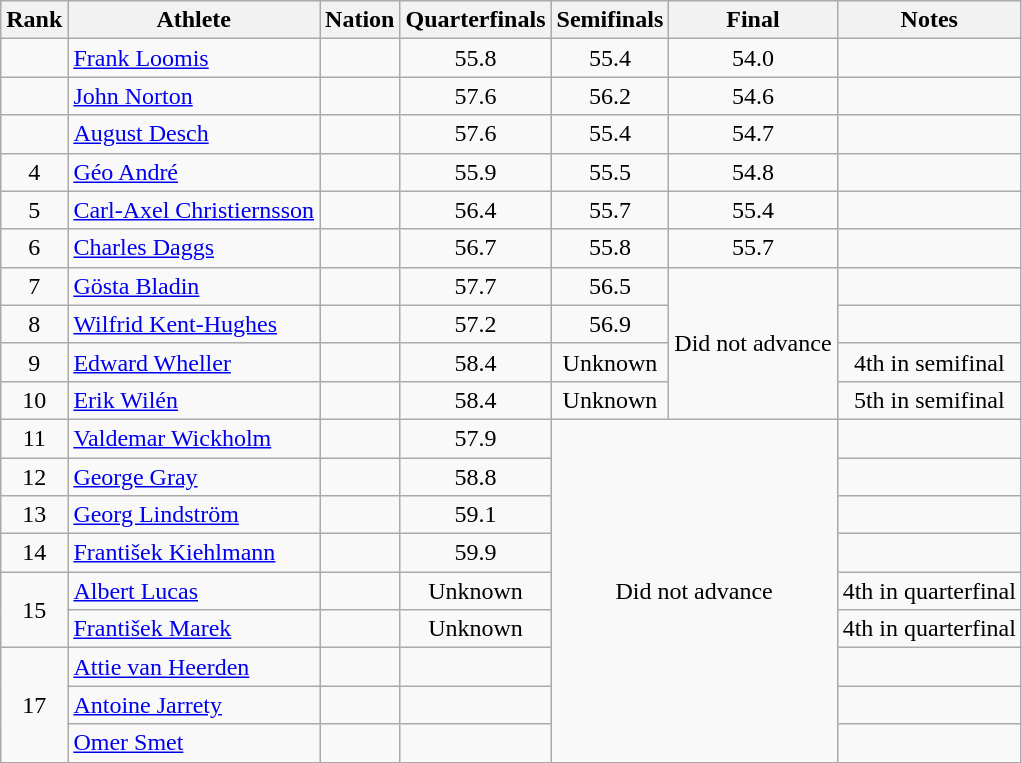<table class="wikitable sortable" style="text-align:center">
<tr>
<th>Rank</th>
<th>Athlete</th>
<th>Nation</th>
<th>Quarterfinals</th>
<th>Semifinals</th>
<th>Final</th>
<th>Notes</th>
</tr>
<tr>
<td></td>
<td align=left><a href='#'>Frank Loomis</a></td>
<td align=left></td>
<td>55.8</td>
<td>55.4</td>
<td>54.0</td>
<td></td>
</tr>
<tr>
<td></td>
<td align=left><a href='#'>John Norton</a></td>
<td align=left></td>
<td>57.6</td>
<td>56.2</td>
<td>54.6</td>
<td></td>
</tr>
<tr>
<td></td>
<td align=left><a href='#'>August Desch</a></td>
<td align=left></td>
<td>57.6</td>
<td>55.4</td>
<td>54.7</td>
<td></td>
</tr>
<tr>
<td>4</td>
<td align=left><a href='#'>Géo André</a></td>
<td align=left></td>
<td>55.9</td>
<td>55.5</td>
<td>54.8</td>
<td></td>
</tr>
<tr>
<td>5</td>
<td align=left><a href='#'>Carl-Axel Christiernsson</a></td>
<td align=left></td>
<td>56.4</td>
<td>55.7</td>
<td>55.4</td>
<td></td>
</tr>
<tr>
<td>6</td>
<td align=left><a href='#'>Charles Daggs</a></td>
<td align=left></td>
<td>56.7</td>
<td>55.8</td>
<td>55.7</td>
<td></td>
</tr>
<tr>
<td>7</td>
<td align=left><a href='#'>Gösta Bladin</a></td>
<td align=left></td>
<td>57.7</td>
<td>56.5</td>
<td rowspan=4 data-sort-value=99.9>Did not advance</td>
<td></td>
</tr>
<tr>
<td>8</td>
<td align=left><a href='#'>Wilfrid Kent-Hughes</a></td>
<td align=left></td>
<td>57.2</td>
<td>56.9</td>
<td></td>
</tr>
<tr>
<td>9</td>
<td align=left><a href='#'>Edward Wheller</a></td>
<td align=left></td>
<td>58.4</td>
<td data-sort-value=70.0>Unknown</td>
<td>4th in semifinal</td>
</tr>
<tr>
<td>10</td>
<td align=left><a href='#'>Erik Wilén</a></td>
<td align=left></td>
<td>58.4</td>
<td data-sort-value=80.0>Unknown</td>
<td>5th in semifinal</td>
</tr>
<tr>
<td>11</td>
<td align=left><a href='#'>Valdemar Wickholm</a></td>
<td align=left></td>
<td>57.9</td>
<td rowspan=9 colspan=2 data-sort-value=99.9>Did not advance</td>
<td></td>
</tr>
<tr>
<td>12</td>
<td align=left><a href='#'>George Gray</a></td>
<td align=left></td>
<td>58.8</td>
<td></td>
</tr>
<tr>
<td>13</td>
<td align=left><a href='#'>Georg Lindström</a></td>
<td align=left></td>
<td>59.1</td>
<td></td>
</tr>
<tr>
<td>14</td>
<td align=left><a href='#'>František Kiehlmann</a></td>
<td align=left></td>
<td>59.9</td>
<td></td>
</tr>
<tr>
<td rowspan=2>15</td>
<td align=left><a href='#'>Albert Lucas</a></td>
<td align=left></td>
<td data-sort-value=70.0>Unknown</td>
<td>4th in quarterfinal</td>
</tr>
<tr>
<td align=left><a href='#'>František Marek</a></td>
<td align=left></td>
<td data-sort-value=70.0>Unknown</td>
<td>4th in quarterfinal</td>
</tr>
<tr>
<td rowspan=3>17</td>
<td align=left><a href='#'>Attie van Heerden</a></td>
<td align=left></td>
<td data-sort-value=90.0></td>
<td></td>
</tr>
<tr>
<td align=left><a href='#'>Antoine Jarrety</a></td>
<td align=left></td>
<td data-sort-value=90.0></td>
<td></td>
</tr>
<tr>
<td align=left><a href='#'>Omer Smet</a></td>
<td align=left></td>
<td data-sort-value=90.0></td>
<td></td>
</tr>
</table>
